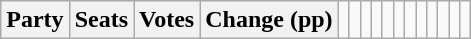<table class="wikitable" style="text-align:right;">
<tr>
<th colspan="2">Party</th>
<th>Seats</th>
<th>Votes</th>
<th colspan="3">Change (pp)<br></th>
<td></td>
<td></td>
<td><br></td>
<td></td>
<td></td>
<td><br></td>
<td></td>
<td></td>
<td><br></td>
<td></td>
<td></td>
<td></td>
</tr>
</table>
